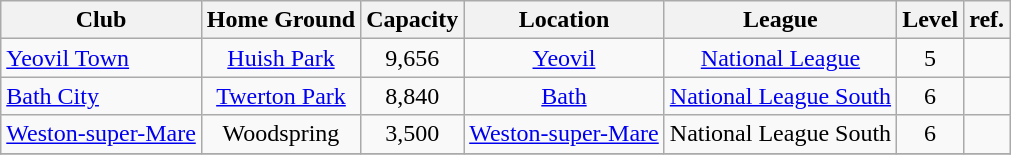<table class="wikitable sortable" border="1" style="text-align:center;">
<tr>
<th>Club</th>
<th>Home Ground</th>
<th>Capacity</th>
<th>Location</th>
<th>League</th>
<th>Level</th>
<th>ref.</th>
</tr>
<tr>
<td style="text-align:left;"><a href='#'>Yeovil Town</a></td>
<td><a href='#'>Huish Park</a></td>
<td>9,656</td>
<td><a href='#'>Yeovil</a></td>
<td><a href='#'>National League</a></td>
<td>5</td>
<td></td>
</tr>
<tr>
<td style="text-align:left;"><a href='#'>Bath City</a></td>
<td><a href='#'>Twerton Park</a></td>
<td>8,840</td>
<td><a href='#'>Bath</a></td>
<td><a href='#'>National League South</a></td>
<td>6</td>
<td></td>
</tr>
<tr>
<td><a href='#'>Weston-super-Mare</a></td>
<td>Woodspring</td>
<td>3,500</td>
<td><a href='#'>Weston-super-Mare</a></td>
<td>National League South</td>
<td>6</td>
<td></td>
</tr>
<tr>
</tr>
</table>
